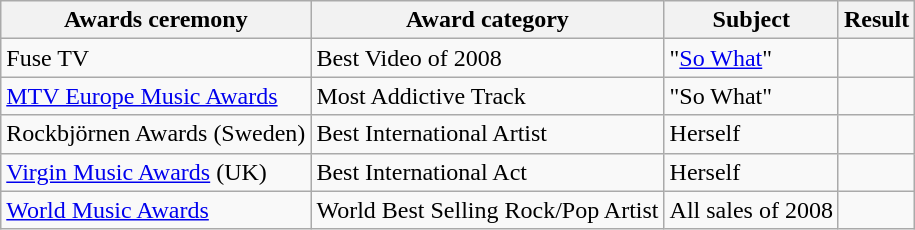<table class="wikitable">
<tr>
<th style="text-align:center;">Awards ceremony</th>
<th style="text-align:center;">Award category</th>
<th style="text-align:center;">Subject</th>
<th style="text-align:center;">Result</th>
</tr>
<tr>
<td align="left">Fuse TV</td>
<td align="left">Best Video of 2008</td>
<td align="left">"<a href='#'>So What</a>"</td>
<td></td>
</tr>
<tr>
<td align="left"><a href='#'>MTV Europe Music Awards</a></td>
<td align="left">Most Addictive Track</td>
<td align="left">"So What"</td>
<td></td>
</tr>
<tr>
<td align="left">Rockbjörnen Awards (Sweden)</td>
<td align="left">Best International Artist</td>
<td align="left">Herself</td>
<td></td>
</tr>
<tr>
<td align="left"><a href='#'>Virgin Music Awards</a> (UK)</td>
<td align="left">Best International Act</td>
<td align="left">Herself</td>
<td></td>
</tr>
<tr>
<td align="left"><a href='#'>World Music Awards</a></td>
<td align="left">World Best Selling Rock/Pop Artist</td>
<td align="left">All sales of 2008</td>
<td></td>
</tr>
</table>
